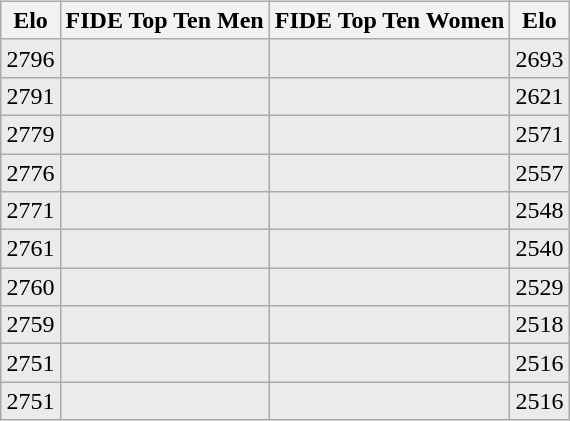<table style="margin: 1em auto 1em auto">
<tr>
<td valign="top"><br><table class="wikitable" style="text-align:center; background:#EBEBEB;">
<tr>
<th>Elo</th>
<th>FIDE Top Ten Men</th>
<th>FIDE Top Ten  Women</th>
<th>Elo</th>
</tr>
<tr>
<td>2796</td>
<td align="left"></td>
<td align="right"></td>
<td>2693</td>
</tr>
<tr>
<td>2791</td>
<td align="left"></td>
<td align="right"></td>
<td>2621</td>
</tr>
<tr>
<td>2779</td>
<td align="left"></td>
<td align="right"></td>
<td>2571</td>
</tr>
<tr>
<td>2776</td>
<td align="left"></td>
<td align="right"></td>
<td>2557</td>
</tr>
<tr>
<td>2771</td>
<td align="left"></td>
<td align="right"></td>
<td>2548</td>
</tr>
<tr>
<td>2761</td>
<td align="left"></td>
<td align="right"></td>
<td>2540</td>
</tr>
<tr>
<td>2760</td>
<td align="left"></td>
<td align="right"></td>
<td>2529</td>
</tr>
<tr>
<td>2759</td>
<td align="left"></td>
<td align="right"></td>
<td>2518</td>
</tr>
<tr>
<td>2751</td>
<td align="left"></td>
<td align="right"></td>
<td>2516</td>
</tr>
<tr>
<td>2751</td>
<td align="left"></td>
<td align="right"></td>
<td>2516</td>
</tr>
</table>
</td>
</tr>
</table>
